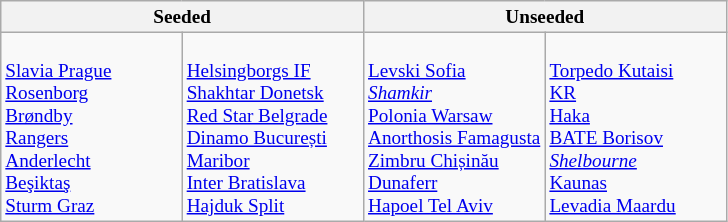<table class="wikitable" style="font-size:80%">
<tr>
<th colspan=2>Seeded</th>
<th colspan=2>Unseeded</th>
</tr>
<tr>
<td width=25% valign=top><br> <a href='#'>Slavia Prague</a><br>
 <a href='#'>Rosenborg</a><br>
 <a href='#'>Brøndby</a><br>
 <a href='#'>Rangers</a> <br>
 <a href='#'>Anderlecht</a><br>
 <a href='#'>Beşiktaş</a><br>
 <a href='#'>Sturm Graz</a></td>
<td width=25% valign=top><br> <a href='#'>Helsingborgs IF</a><br>
 <a href='#'>Shakhtar Donetsk</a> <br>
 <a href='#'>Red Star Belgrade</a><br>
 <a href='#'>Dinamo București</a><br>
 <a href='#'>Maribor</a><br>
 <a href='#'>Inter Bratislava</a><br>
 <a href='#'>Hajduk Split</a></td>
<td width=25% valign=top><br> <a href='#'>Levski Sofia</a><br>
 <em><a href='#'>Shamkir</a></em><br>
 <a href='#'>Polonia Warsaw</a><br>
 <a href='#'>Anorthosis Famagusta</a><br>
 <a href='#'>Zimbru Chișinău</a><br>
 <a href='#'>Dunaferr</a><br>
 <a href='#'>Hapoel Tel Aviv</a></td>
<td width=25% valign=top><br> <a href='#'>Torpedo Kutaisi</a><br>
 <a href='#'>KR</a><br>
 <a href='#'>Haka</a><br>
 <a href='#'>BATE Borisov</a><br>
 <em><a href='#'>Shelbourne</a></em><br>
 <a href='#'>Kaunas</a><br>
 <a href='#'>Levadia Maardu</a></td>
</tr>
</table>
